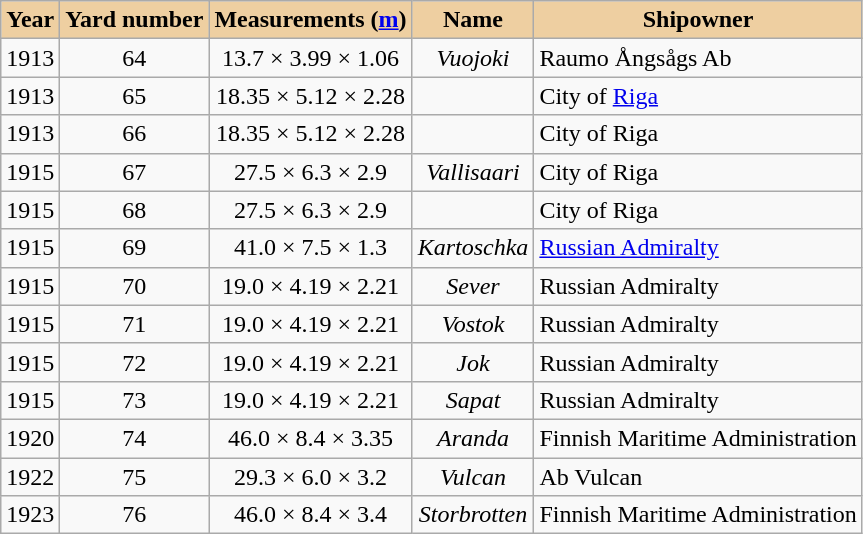<table class="wikitable">
<tr>
<th align="center" style="background:#EECFA1">Year</th>
<th style="background:#EECFA1">Yard number</th>
<th style="background:#EECFA1">Measurements (<a href='#'>m</a>)</th>
<th style="background:#EECFA1">Name</th>
<th style="background:#EECFA1">Shipowner</th>
</tr>
<tr>
<td align="left">1913</td>
<td align="center">64</td>
<td align="center">13.7 × 3.99 × 1.06</td>
<td align="center"><em>Vuojoki</em></td>
<td align="left"> Raumo Ångsågs Ab</td>
</tr>
<tr>
<td align="left">1913</td>
<td align="center">65</td>
<td align="center">18.35 × 5.12 × 2.28</td>
<td align="center"></td>
<td align="left"> City of <a href='#'>Riga</a></td>
</tr>
<tr>
<td align="left">1913</td>
<td align="center">66</td>
<td align="center">18.35 × 5.12 × 2.28</td>
<td align="center"></td>
<td align="left"> City of Riga</td>
</tr>
<tr>
<td align="left">1915</td>
<td align="center">67</td>
<td align="center">27.5 × 6.3 × 2.9</td>
<td align="center"><em>Vallisaari</em></td>
<td align="left"> City of Riga</td>
</tr>
<tr>
<td align="left">1915</td>
<td align="center">68</td>
<td align="center">27.5 × 6.3 × 2.9</td>
<td align="center"></td>
<td align="left"> City of Riga</td>
</tr>
<tr>
<td align="left">1915</td>
<td align="center">69</td>
<td align="center">41.0 × 7.5 × 1.3</td>
<td align="center"><em>Kartoschka</em></td>
<td align="left"> <a href='#'>Russian Admiralty</a></td>
</tr>
<tr>
<td align="left">1915</td>
<td align="center">70</td>
<td align="center">19.0 × 4.19 × 2.21</td>
<td align="center"><em>Sever</em></td>
<td align="left"> Russian Admiralty</td>
</tr>
<tr>
<td align="left">1915</td>
<td align="center">71</td>
<td align="center">19.0 × 4.19 × 2.21</td>
<td align="center"><em>Vostok</em></td>
<td align="left"> Russian Admiralty</td>
</tr>
<tr>
<td align="left">1915</td>
<td align="center">72</td>
<td align="center">19.0 × 4.19 × 2.21</td>
<td align="center"><em>Jok</em></td>
<td align="left"> Russian Admiralty</td>
</tr>
<tr>
<td align="left">1915</td>
<td align="center">73</td>
<td align="center">19.0 × 4.19 × 2.21</td>
<td align="center"><em>Sapat</em></td>
<td align="left"> Russian Admiralty</td>
</tr>
<tr>
<td align="left">1920</td>
<td align="center">74</td>
<td align="center">46.0 × 8.4 × 3.35</td>
<td align="center"><em>Aranda</em></td>
<td align="left"> Finnish Maritime Administration</td>
</tr>
<tr>
<td align="left">1922</td>
<td align="center">75</td>
<td align="center">29.3 × 6.0 × 3.2</td>
<td align="center"><em>Vulcan</em></td>
<td align="left"> Ab Vulcan</td>
</tr>
<tr>
<td align="left">1923</td>
<td align="center">76</td>
<td align="center">46.0 × 8.4 × 3.4</td>
<td align="center"><em>Storbrotten</em></td>
<td align="left"> Finnish Maritime Administration</td>
</tr>
</table>
